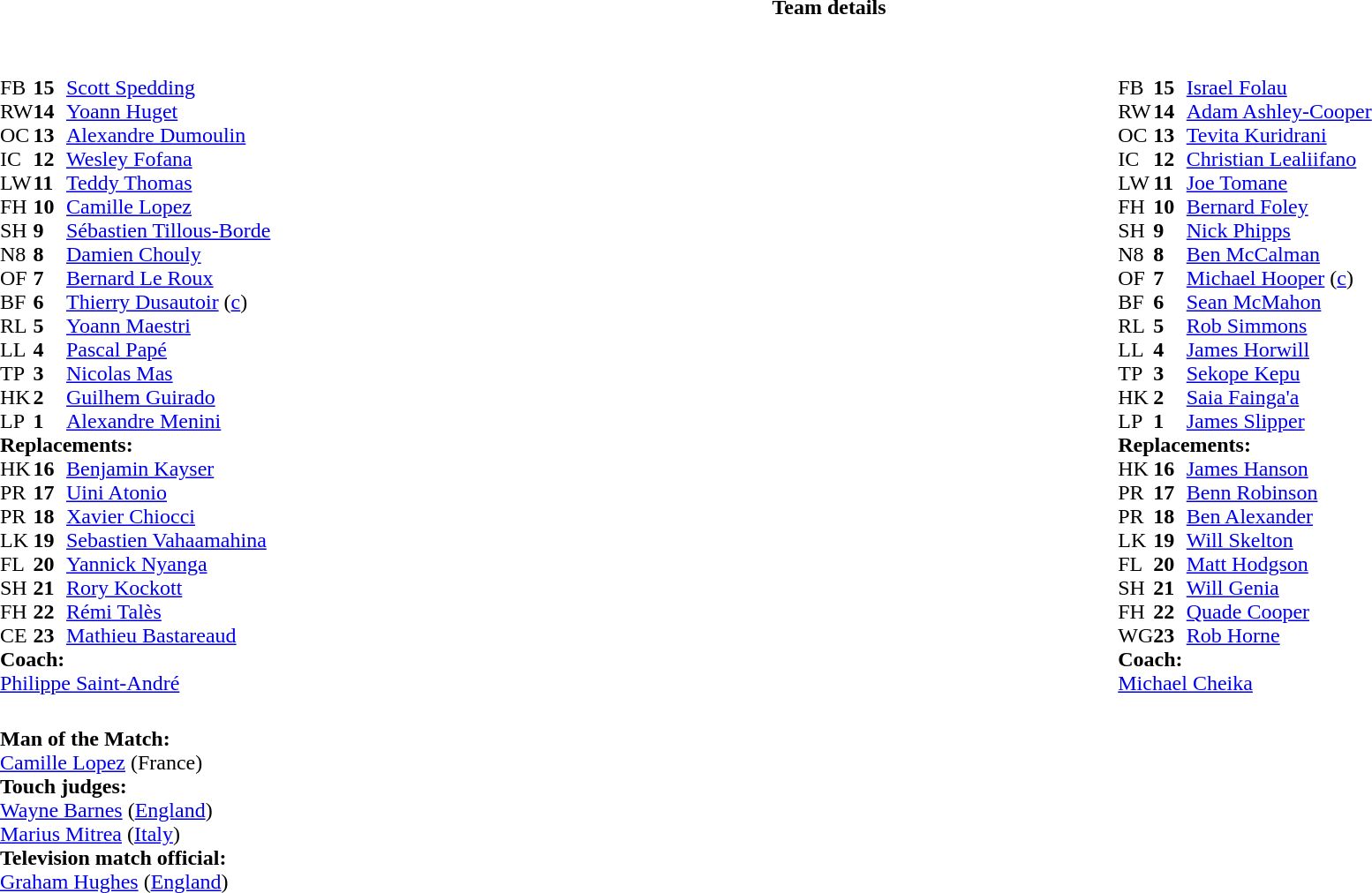<table border="0" width="100%" class="collapsible collapsed">
<tr>
<th>Team details</th>
</tr>
<tr>
<td><br><table width="100%">
<tr>
<td valign="top" width="50%"><br><table style="font-size: 100%" cellspacing="0" cellpadding="0">
<tr>
<th width="25"></th>
<th width="25"></th>
</tr>
<tr>
<td>FB</td>
<td><strong>15</strong></td>
<td><a href='#'>Scott Spedding</a></td>
</tr>
<tr>
<td>RW</td>
<td><strong>14</strong></td>
<td><a href='#'>Yoann Huget</a></td>
</tr>
<tr>
<td>OC</td>
<td><strong>13</strong></td>
<td><a href='#'>Alexandre Dumoulin</a></td>
<td></td>
<td></td>
</tr>
<tr>
<td>IC</td>
<td><strong>12</strong></td>
<td><a href='#'>Wesley Fofana</a></td>
</tr>
<tr>
<td>LW</td>
<td><strong>11</strong></td>
<td><a href='#'>Teddy Thomas</a></td>
</tr>
<tr>
<td>FH</td>
<td><strong>10</strong></td>
<td><a href='#'>Camille Lopez</a></td>
<td></td>
<td></td>
</tr>
<tr>
<td>SH</td>
<td><strong>9</strong></td>
<td><a href='#'>Sébastien Tillous-Borde</a></td>
<td></td>
<td></td>
</tr>
<tr>
<td>N8</td>
<td><strong>8</strong></td>
<td><a href='#'>Damien Chouly</a></td>
</tr>
<tr>
<td>OF</td>
<td><strong>7</strong></td>
<td><a href='#'>Bernard Le Roux</a></td>
<td></td>
<td></td>
</tr>
<tr>
<td>BF</td>
<td><strong>6</strong></td>
<td><a href='#'>Thierry Dusautoir</a> (<a href='#'>c</a>)</td>
</tr>
<tr>
<td>RL</td>
<td><strong>5</strong></td>
<td><a href='#'>Yoann Maestri</a></td>
</tr>
<tr>
<td>LL</td>
<td><strong>4</strong></td>
<td><a href='#'>Pascal Papé</a></td>
<td></td>
<td></td>
</tr>
<tr>
<td>TP</td>
<td><strong>3</strong></td>
<td><a href='#'>Nicolas Mas</a></td>
<td></td>
<td></td>
</tr>
<tr>
<td>HK</td>
<td><strong>2</strong></td>
<td><a href='#'>Guilhem Guirado</a></td>
<td></td>
<td></td>
</tr>
<tr>
<td>LP</td>
<td><strong>1</strong></td>
<td><a href='#'>Alexandre Menini</a></td>
<td></td>
<td></td>
</tr>
<tr>
<td colspan=3><strong>Replacements:</strong></td>
</tr>
<tr>
<td>HK</td>
<td><strong>16</strong></td>
<td><a href='#'>Benjamin Kayser</a></td>
<td></td>
<td></td>
</tr>
<tr>
<td>PR</td>
<td><strong>17</strong></td>
<td><a href='#'>Uini Atonio</a></td>
<td></td>
<td></td>
</tr>
<tr>
<td>PR</td>
<td><strong>18</strong></td>
<td><a href='#'>Xavier Chiocci</a></td>
<td></td>
<td></td>
</tr>
<tr>
<td>LK</td>
<td><strong>19</strong></td>
<td><a href='#'>Sebastien Vahaamahina</a></td>
<td></td>
<td></td>
</tr>
<tr>
<td>FL</td>
<td><strong>20</strong></td>
<td><a href='#'>Yannick Nyanga</a></td>
<td></td>
<td></td>
</tr>
<tr>
<td>SH</td>
<td><strong>21</strong></td>
<td><a href='#'>Rory Kockott</a></td>
<td></td>
<td></td>
</tr>
<tr>
<td>FH</td>
<td><strong>22</strong></td>
<td><a href='#'>Rémi Talès</a></td>
<td></td>
<td></td>
</tr>
<tr>
<td>CE</td>
<td><strong>23</strong></td>
<td><a href='#'>Mathieu Bastareaud</a></td>
<td></td>
<td></td>
</tr>
<tr>
<td colspan=3><strong>Coach:</strong></td>
</tr>
<tr>
<td colspan="4"> <a href='#'>Philippe Saint-André</a></td>
</tr>
</table>
</td>
<td valign="top" width="50%"><br><table style="font-size: 100%" cellspacing="0" cellpadding="0" align="center">
<tr>
<th width="25"></th>
<th width="25"></th>
</tr>
<tr>
<td>FB</td>
<td><strong>15</strong></td>
<td><a href='#'>Israel Folau</a></td>
</tr>
<tr>
<td>RW</td>
<td><strong>14</strong></td>
<td><a href='#'>Adam Ashley-Cooper</a></td>
</tr>
<tr>
<td>OC</td>
<td><strong>13</strong></td>
<td><a href='#'>Tevita Kuridrani</a></td>
</tr>
<tr>
<td>IC</td>
<td><strong>12</strong></td>
<td><a href='#'>Christian Lealiifano</a></td>
<td></td>
<td></td>
</tr>
<tr>
<td>LW</td>
<td><strong>11</strong></td>
<td><a href='#'>Joe Tomane</a></td>
<td></td>
<td></td>
</tr>
<tr>
<td>FH</td>
<td><strong>10</strong></td>
<td><a href='#'>Bernard Foley</a></td>
</tr>
<tr>
<td>SH</td>
<td><strong>9</strong></td>
<td><a href='#'>Nick Phipps</a></td>
<td></td>
<td></td>
</tr>
<tr>
<td>N8</td>
<td><strong>8</strong></td>
<td><a href='#'>Ben McCalman</a></td>
</tr>
<tr>
<td>OF</td>
<td><strong>7</strong></td>
<td><a href='#'>Michael Hooper</a> (<a href='#'>c</a>)</td>
</tr>
<tr>
<td>BF</td>
<td><strong>6</strong></td>
<td><a href='#'>Sean McMahon</a></td>
<td></td>
<td></td>
</tr>
<tr>
<td>RL</td>
<td><strong>5</strong></td>
<td><a href='#'>Rob Simmons</a></td>
</tr>
<tr>
<td>LL</td>
<td><strong>4</strong></td>
<td><a href='#'>James Horwill</a></td>
<td></td>
<td></td>
</tr>
<tr>
<td>TP</td>
<td><strong>3</strong></td>
<td><a href='#'>Sekope Kepu</a></td>
<td></td>
<td></td>
</tr>
<tr>
<td>HK</td>
<td><strong>2</strong></td>
<td><a href='#'>Saia Fainga'a</a></td>
<td></td>
<td></td>
</tr>
<tr>
<td>LP</td>
<td><strong>1</strong></td>
<td><a href='#'>James Slipper</a></td>
<td></td>
<td></td>
</tr>
<tr>
<td colspan=3><strong>Replacements:</strong></td>
</tr>
<tr>
<td>HK</td>
<td><strong>16</strong></td>
<td><a href='#'>James Hanson</a></td>
<td></td>
<td></td>
</tr>
<tr>
<td>PR</td>
<td><strong>17</strong></td>
<td><a href='#'>Benn Robinson</a></td>
<td></td>
<td></td>
</tr>
<tr>
<td>PR</td>
<td><strong>18</strong></td>
<td><a href='#'>Ben Alexander</a></td>
<td></td>
<td></td>
</tr>
<tr>
<td>LK</td>
<td><strong>19</strong></td>
<td><a href='#'>Will Skelton</a></td>
<td></td>
<td></td>
</tr>
<tr>
<td>FL</td>
<td><strong>20</strong></td>
<td><a href='#'>Matt Hodgson</a></td>
<td></td>
<td></td>
</tr>
<tr>
<td>SH</td>
<td><strong>21</strong></td>
<td><a href='#'>Will Genia</a></td>
<td></td>
<td></td>
</tr>
<tr>
<td>FH</td>
<td><strong>22</strong></td>
<td><a href='#'>Quade Cooper</a></td>
<td></td>
<td></td>
</tr>
<tr>
<td>WG</td>
<td><strong>23</strong></td>
<td><a href='#'>Rob Horne</a></td>
<td></td>
<td></td>
</tr>
<tr>
<td colspan=3><strong>Coach:</strong></td>
</tr>
<tr>
<td colspan="4"> <a href='#'>Michael Cheika</a></td>
</tr>
</table>
</td>
</tr>
</table>
<table width=100% style="font-size: 100%">
<tr>
<td><br><strong>Man of the Match:</strong>
<br><a href='#'>Camille Lopez</a> (France)<br><strong>Touch judges:</strong>
<br><a href='#'>Wayne Barnes</a> (<a href='#'>England</a>)
<br><a href='#'>Marius Mitrea</a> (<a href='#'>Italy</a>)
<br><strong>Television match official:</strong>
<br><a href='#'>Graham Hughes</a> (<a href='#'>England</a>)</td>
</tr>
</table>
</td>
</tr>
</table>
